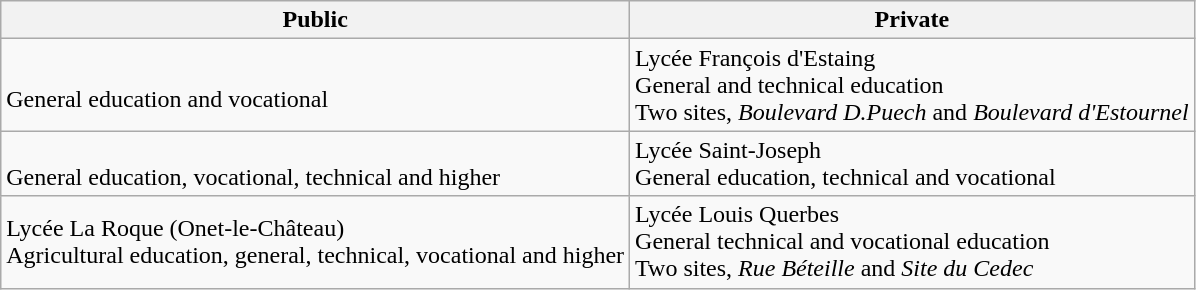<table class="wikitable">
<tr>
<th>Public</th>
<th>Private</th>
</tr>
<tr>
<td><br>General education and vocational</td>
<td>Lycée François d'Estaing<br>General and technical education<br>Two sites, <em>Boulevard D.Puech</em> and <em>Boulevard d'Estournel</em></td>
</tr>
<tr>
<td><br>General education, vocational, technical and higher</td>
<td>Lycée Saint-Joseph<br>General education, technical and vocational</td>
</tr>
<tr>
<td>Lycée La Roque (Onet-le-Château)<br>Agricultural education, general, technical, vocational and higher</td>
<td>Lycée Louis Querbes<br>General technical and vocational education<br>Two sites, <em>Rue Béteille</em> and <em>Site du Cedec</em></td>
</tr>
</table>
